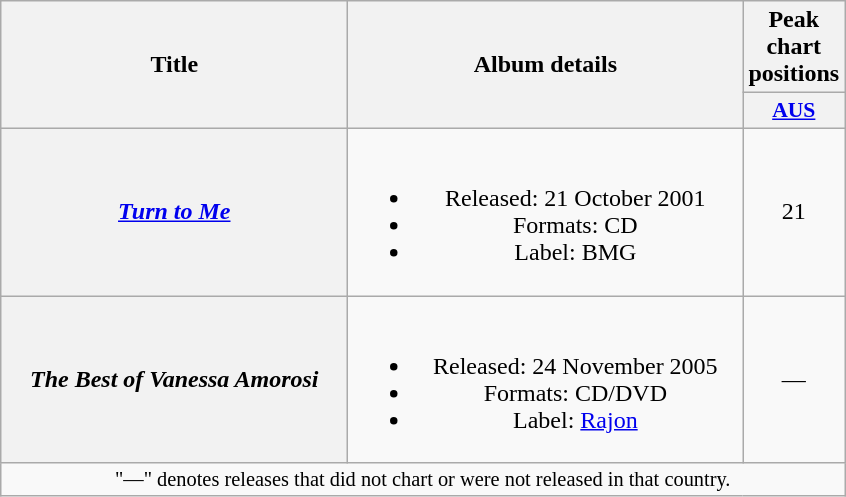<table class="wikitable plainrowheaders" style="text-align:center;">
<tr>
<th scope="col" rowspan="2" style="width:14em;">Title</th>
<th scope="col" rowspan="2" style="width:16em;">Album details</th>
<th scope="col" colspan="1">Peak chart positions</th>
</tr>
<tr>
<th scope="col" style="width:3em;font-size:90%;"><a href='#'>AUS</a><br></th>
</tr>
<tr>
<th scope="row"><em><a href='#'>Turn to Me</a></em></th>
<td><br><ul><li>Released: 21 October 2001</li><li>Formats: CD</li><li>Label: BMG</li></ul></td>
<td>21</td>
</tr>
<tr>
<th scope="row"><em>The Best of Vanessa Amorosi</em></th>
<td><br><ul><li>Released: 24 November 2005</li><li>Formats: CD/DVD</li><li>Label: <a href='#'>Rajon</a></li></ul></td>
<td>—</td>
</tr>
<tr>
<td colspan="3" style="text-align:center; font-size:85%;">"—" denotes releases that did not chart or were not released in that country.</td>
</tr>
</table>
